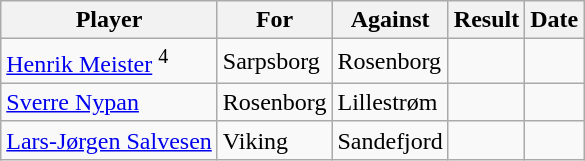<table class="wikitable">
<tr>
<th>Player</th>
<th>For</th>
<th>Against</th>
<th style="text-align:center">Result</th>
<th>Date</th>
</tr>
<tr>
<td> <a href='#'>Henrik Meister</a> <sup>4</sup></td>
<td>Sarpsborg</td>
<td>Rosenborg</td>
<td></td>
<td></td>
</tr>
<tr>
<td> <a href='#'>Sverre Nypan</a></td>
<td>Rosenborg</td>
<td>Lillestrøm</td>
<td></td>
<td></td>
</tr>
<tr>
<td> <a href='#'>Lars-Jørgen Salvesen</a></td>
<td>Viking</td>
<td>Sandefjord</td>
<td></td>
<td></td>
</tr>
</table>
